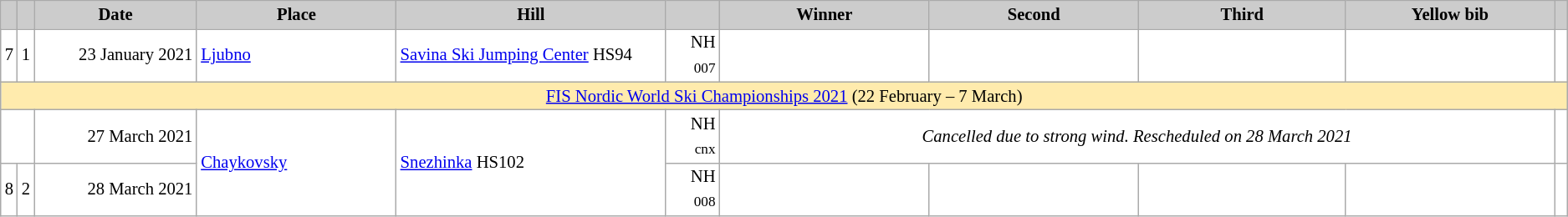<table class="wikitable plainrowheaders" style="background:#fff; font-size:86%; line-height:16px; border:grey solid 1px; border-collapse:collapse;">
<tr>
<th scope="col" style="background:#ccc; width=30 px;"></th>
<th scope="col" style="background:#ccc; width=45 px;"></th>
<th scope="col" style="background:#ccc; width:140px;">Date</th>
<th scope="col" style="background:#ccc; width:170px;">Place</th>
<th scope="col" style="background:#ccc; width:240px;">Hill</th>
<th scope="col" style="background:#ccc; width:40px;"></th>
<th scope="col" style="background:#ccc; width:185px;">Winner</th>
<th scope="col" style="background:#ccc; width:185px;">Second</th>
<th scope="col" style="background:#ccc; width:185px;">Third</th>
<th scope="col" style="background:#ccc; width:185px;">Yellow bib</th>
<th scope="col" style="background:#ccc; width:5px;"></th>
</tr>
<tr>
<td align="center">7</td>
<td align="center">1</td>
<td align="right">23 January 2021</td>
<td> <a href='#'>Ljubno</a></td>
<td><a href='#'>Savina Ski Jumping Center</a> HS94</td>
<td align="right">NH <sub>007</sub></td>
<td></td>
<td></td>
<td></td>
<td></td>
<td></td>
</tr>
<tr style="background:#FFEBAD">
<td colspan=11 align=center><a href='#'>FIS Nordic World Ski Championships 2021</a> (22 February – 7 March)</td>
</tr>
<tr>
<td colspan="2" align="center"></td>
<td align="right">27 March 2021</td>
<td rowspan="2"> <a href='#'>Chaykovsky</a></td>
<td rowspan="2"><a href='#'>Snezhinka</a> HS102</td>
<td align="right">NH <sub>cnx</sub></td>
<td colspan="4" align=center><em>Cancelled due to strong wind. Rescheduled on 28 March 2021</em></td>
<td></td>
</tr>
<tr>
<td align="center">8</td>
<td align="center">2</td>
<td align="right"><small></small>28 March 2021</td>
<td align="right">NH <sub>008</sub></td>
<td></td>
<td></td>
<td></td>
<td></td>
<td></td>
</tr>
</table>
